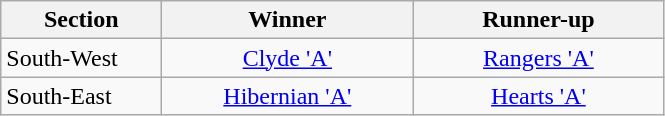<table class="wikitable" style="text-align: center;">
<tr>
<th width=100>Section</th>
<th width=160>Winner</th>
<th width=160>Runner-up</th>
</tr>
<tr>
<td align=left>South-West</td>
<td><a href='#'>Clyde 'A'</a></td>
<td><a href='#'>Rangers 'A'</a></td>
</tr>
<tr>
<td align=left>South-East</td>
<td><a href='#'>Hibernian 'A'</a></td>
<td><a href='#'>Hearts 'A'</a></td>
</tr>
</table>
